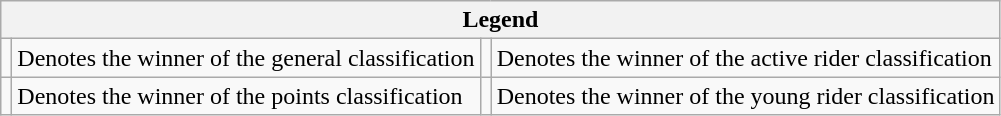<table class="wikitable">
<tr>
<th colspan="4">Legend</th>
</tr>
<tr>
<td></td>
<td>Denotes the winner of the general classification</td>
<td></td>
<td>Denotes the winner of the active rider classification</td>
</tr>
<tr>
<td></td>
<td>Denotes the winner of the points classification</td>
<td></td>
<td>Denotes the winner of the young rider classification</td>
</tr>
</table>
